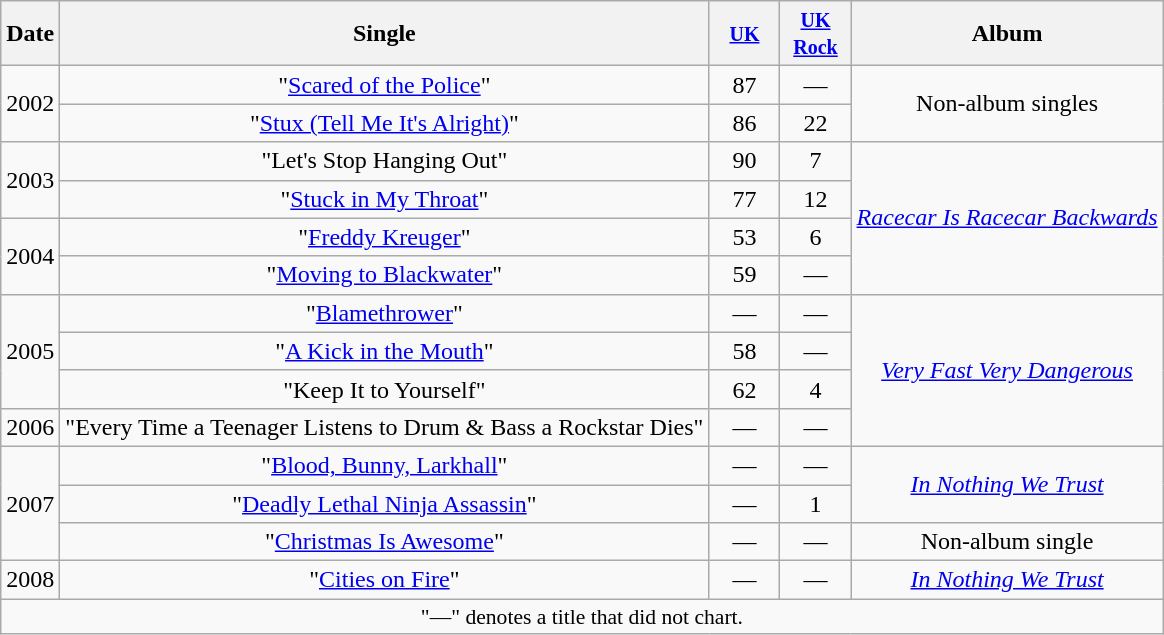<table class="wikitable" style="text-align:center;">
<tr>
<th>Date</th>
<th>Single</th>
<th width="40"><small><a href='#'>UK</a></small><br></th>
<th width="40"><small><a href='#'>UK Rock</a></small><br></th>
<th>Album</th>
</tr>
<tr>
<td rowspan="2">2002</td>
<td>"<a href='#'>Scared of the Police</a>"</td>
<td>87</td>
<td>—</td>
<td rowspan="2">Non-album singles</td>
</tr>
<tr>
<td>"<a href='#'>Stux (Tell Me It's Alright)</a>"</td>
<td>86</td>
<td>22</td>
</tr>
<tr>
<td rowspan="2">2003</td>
<td>"Let's Stop Hanging Out"</td>
<td>90</td>
<td>7</td>
<td rowspan="4"><em><a href='#'>Racecar Is Racecar Backwards</a></em></td>
</tr>
<tr>
<td>"<a href='#'>Stuck in My Throat</a>"</td>
<td>77</td>
<td>12</td>
</tr>
<tr>
<td rowspan="2">2004</td>
<td>"<a href='#'>Freddy Kreuger</a>"</td>
<td>53</td>
<td>6</td>
</tr>
<tr>
<td>"<a href='#'>Moving to Blackwater</a>"</td>
<td>59</td>
<td>—</td>
</tr>
<tr>
<td rowspan="3">2005</td>
<td>"<a href='#'>Blamethrower</a>"</td>
<td>—</td>
<td>—</td>
<td rowspan="4"><em><a href='#'>Very Fast Very Dangerous</a></em></td>
</tr>
<tr>
<td>"<a href='#'>A Kick in the Mouth</a>"</td>
<td>58</td>
<td>—</td>
</tr>
<tr>
<td>"Keep It to Yourself"</td>
<td>62</td>
<td>4</td>
</tr>
<tr>
<td>2006</td>
<td>"Every Time a Teenager Listens to Drum & Bass a Rockstar Dies"</td>
<td>—</td>
<td>—</td>
</tr>
<tr>
<td rowspan="3">2007</td>
<td>"<a href='#'>Blood, Bunny, Larkhall</a>"</td>
<td>—</td>
<td>—</td>
<td rowspan="2"><em><a href='#'>In Nothing We Trust</a></em></td>
</tr>
<tr>
<td>"<a href='#'>Deadly Lethal Ninja Assassin</a>"</td>
<td>—</td>
<td>1</td>
</tr>
<tr>
<td>"<a href='#'>Christmas Is Awesome</a>"</td>
<td>—</td>
<td>—</td>
<td>Non-album single</td>
</tr>
<tr>
<td>2008</td>
<td>"<a href='#'>Cities on Fire</a>"</td>
<td>—</td>
<td>—</td>
<td><em><a href='#'>In Nothing We Trust</a></em></td>
</tr>
<tr>
<td colspan="6" style="font-size:90%">"—" denotes a title that did not chart.</td>
</tr>
</table>
